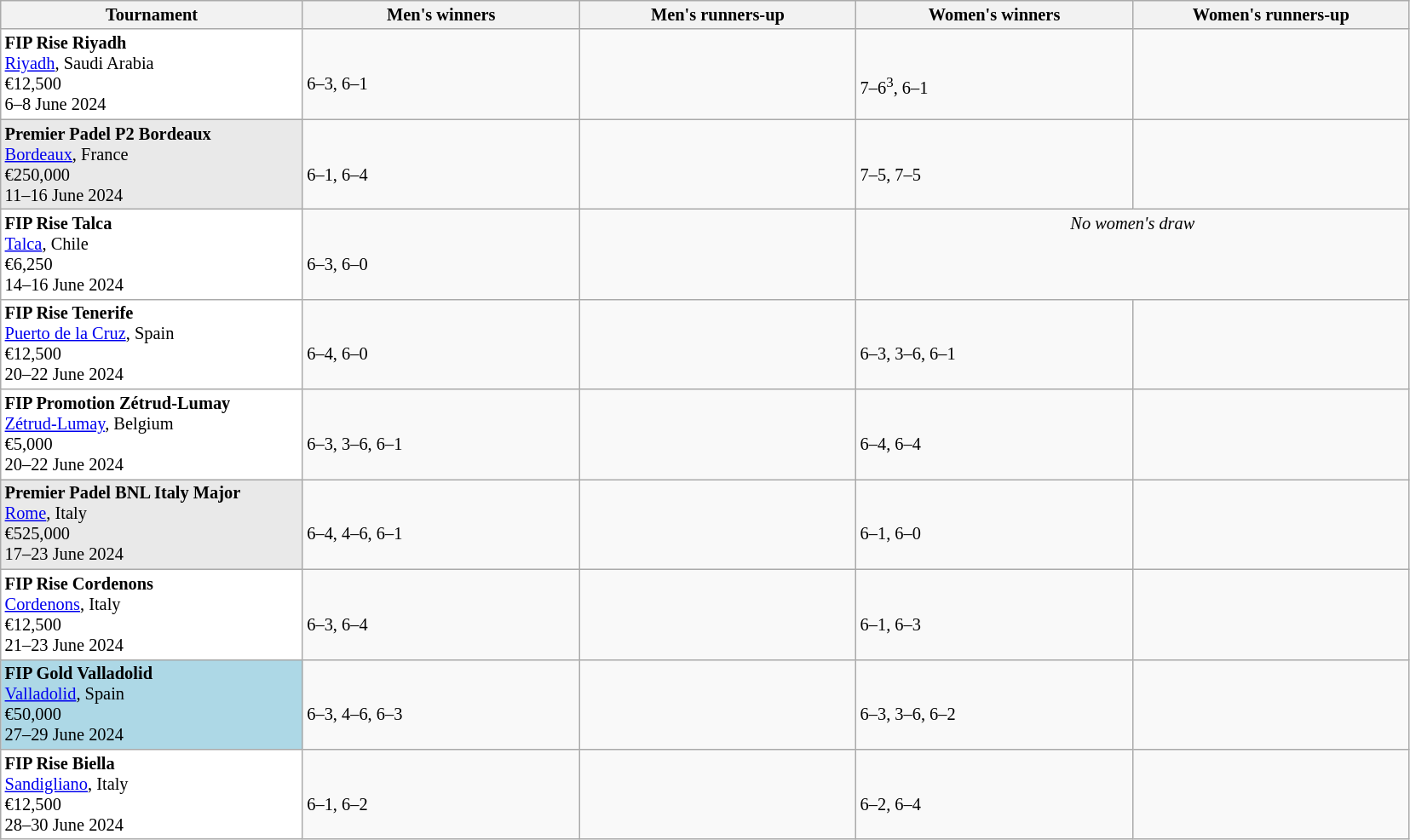<table class="wikitable sortable nowrap" style=font-size:85%>
<tr>
<th width=230>Tournament</th>
<th width=210>Men's winners</th>
<th width=210>Men's runners-up</th>
<th width=210>Women's winners</th>
<th width=210>Women's runners-up</th>
</tr>
<tr valign=top>
<td style="background:#ffffff;"><strong>FIP Rise Riyadh</strong><br><a href='#'>Riyadh</a>, Saudi Arabia<br>€12,500<br>6–8 June 2024</td>
<td><strong><br></strong><br>6–3, 6–1</td>
<td><br></td>
<td><strong><br></strong><br>7–6<sup>3</sup>, 6–1</td>
<td><br></td>
</tr>
<tr valign=top>
<td style="background:#E9E9E9;"><strong>Premier Padel P2 Bordeaux</strong><br><a href='#'>Bordeaux</a>, France<br>€250,000<br>11–16 June 2024</td>
<td><strong><br></strong><br>6–1, 6–4</td>
<td><br></td>
<td><strong><br></strong><br>7–5, 7–5</td>
<td><br></td>
</tr>
<tr valign=top>
<td style="background:#ffffff;"><strong>FIP Rise Talca</strong><br><a href='#'>Talca</a>, Chile<br>€6,250<br>14–16 June 2024</td>
<td><strong><br></strong><br>6–3, 6–0</td>
<td><br></td>
<td colspan=2 align="center"><em>No women's draw</em></td>
</tr>
<tr valign=top>
<td style="background:#ffffff;"><strong>FIP Rise Tenerife</strong><br><a href='#'>Puerto de la Cruz</a>, Spain<br>€12,500<br>20–22 June 2024</td>
<td><strong><br></strong><br>6–4, 6–0</td>
<td><br></td>
<td><strong><br></strong><br>6–3, 3–6, 6–1</td>
<td><br></td>
</tr>
<tr valign=top>
<td style="background:#ffffff;"><strong>FIP Promotion Zétrud-Lumay</strong><br><a href='#'>Zétrud-Lumay</a>, Belgium<br>€5,000<br>20–22 June 2024</td>
<td><strong><br></strong><br>6–3, 3–6, 6–1</td>
<td><br></td>
<td><strong><br></strong><br>6–4, 6–4</td>
<td><br></td>
</tr>
<tr valign=top>
<td style="background:#E9E9E9;"><strong>Premier Padel BNL Italy Major</strong><br><a href='#'>Rome</a>, Italy<br>€525,000<br>17–23 June 2024</td>
<td><strong><br></strong><br>6–4, 4–6, 6–1</td>
<td><br></td>
<td><strong><br></strong><br>6–1, 6–0</td>
<td><br></td>
</tr>
<tr valign=top>
<td style="background:#ffffff;"><strong>FIP Rise Cordenons</strong><br><a href='#'>Cordenons</a>, Italy<br>€12,500<br>21–23 June 2024</td>
<td><strong><br></strong><br>6–3, 6–4</td>
<td><br></td>
<td><strong><br></strong><br>6–1, 6–3</td>
<td><br></td>
</tr>
<tr valign=top>
<td style="background:#ADD8E6;"><strong>FIP Gold Valladolid</strong><br><a href='#'>Valladolid</a>, Spain<br>€50,000<br>27–29 June 2024</td>
<td><strong><br></strong><br>6–3, 4–6, 6–3</td>
<td><br></td>
<td><strong><br></strong><br>6–3, 3–6, 6–2</td>
<td><br></td>
</tr>
<tr valign=top>
<td style="background:#ffffff;"><strong>FIP Rise Biella</strong><br><a href='#'>Sandigliano</a>, Italy<br>€12,500<br>28–30 June 2024</td>
<td><strong><br></strong><br>6–1, 6–2</td>
<td><br></td>
<td><strong><br></strong><br>6–2, 6–4</td>
<td><br></td>
</tr>
</table>
